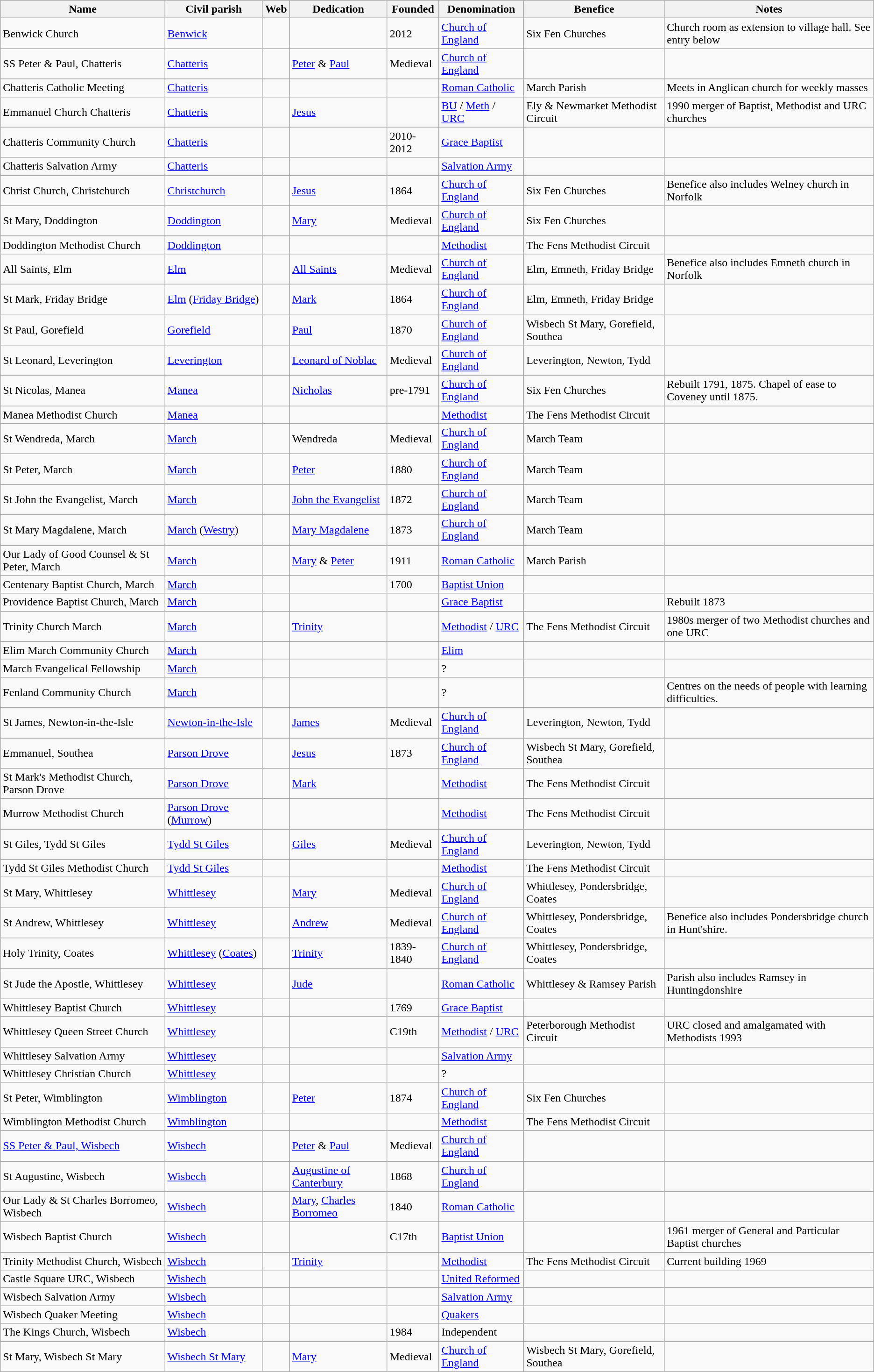<table class="wikitable sortable">
<tr>
<th scope="col">Name</th>
<th>Civil parish</th>
<th>Web</th>
<th>Dedication</th>
<th>Founded</th>
<th scope="col">Denomination</th>
<th>Benefice</th>
<th>Notes</th>
</tr>
<tr>
<td>Benwick Church</td>
<td><a href='#'>Benwick</a></td>
<td></td>
<td></td>
<td>2012</td>
<td><a href='#'>Church of England</a></td>
<td>Six Fen Churches</td>
<td>Church room as extension to village hall. See entry below</td>
</tr>
<tr>
<td>SS Peter & Paul, Chatteris</td>
<td><a href='#'>Chatteris</a></td>
<td></td>
<td><a href='#'>Peter</a> & <a href='#'>Paul</a></td>
<td>Medieval</td>
<td><a href='#'>Church of England</a></td>
<td></td>
<td></td>
</tr>
<tr>
<td>Chatteris Catholic Meeting</td>
<td><a href='#'>Chatteris</a></td>
<td></td>
<td></td>
<td></td>
<td><a href='#'>Roman Catholic</a></td>
<td>March Parish</td>
<td>Meets in Anglican church for weekly masses</td>
</tr>
<tr>
<td>Emmanuel Church Chatteris</td>
<td><a href='#'>Chatteris</a></td>
<td></td>
<td><a href='#'>Jesus</a></td>
<td></td>
<td><a href='#'>BU</a> / <a href='#'>Meth</a> / <a href='#'>URC</a></td>
<td>Ely & Newmarket Methodist Circuit</td>
<td>1990 merger of Baptist, Methodist and URC churches</td>
</tr>
<tr>
<td>Chatteris Community Church</td>
<td><a href='#'>Chatteris</a></td>
<td></td>
<td></td>
<td>2010-2012</td>
<td><a href='#'>Grace Baptist</a></td>
<td></td>
<td></td>
</tr>
<tr>
<td>Chatteris Salvation Army</td>
<td><a href='#'>Chatteris</a></td>
<td></td>
<td></td>
<td></td>
<td><a href='#'>Salvation Army</a></td>
<td></td>
<td></td>
</tr>
<tr>
<td>Christ Church, Christchurch</td>
<td><a href='#'>Christchurch</a></td>
<td></td>
<td><a href='#'>Jesus</a></td>
<td>1864</td>
<td><a href='#'>Church of England</a></td>
<td>Six Fen Churches</td>
<td>Benefice also includes Welney church in Norfolk</td>
</tr>
<tr>
<td>St Mary, Doddington</td>
<td><a href='#'>Doddington</a></td>
<td></td>
<td><a href='#'>Mary</a></td>
<td>Medieval</td>
<td><a href='#'>Church of England</a></td>
<td>Six Fen Churches</td>
<td></td>
</tr>
<tr>
<td>Doddington Methodist Church</td>
<td><a href='#'>Doddington</a></td>
<td></td>
<td></td>
<td></td>
<td><a href='#'>Methodist</a></td>
<td>The Fens Methodist Circuit</td>
<td></td>
</tr>
<tr>
<td>All Saints, Elm</td>
<td><a href='#'>Elm</a></td>
<td></td>
<td><a href='#'>All Saints</a></td>
<td>Medieval</td>
<td><a href='#'>Church of England</a></td>
<td>Elm, Emneth, Friday Bridge</td>
<td>Benefice also includes Emneth church in Norfolk</td>
</tr>
<tr>
<td>St Mark, Friday Bridge</td>
<td><a href='#'>Elm</a> (<a href='#'>Friday Bridge</a>)</td>
<td></td>
<td><a href='#'>Mark</a></td>
<td>1864</td>
<td><a href='#'>Church of England</a></td>
<td>Elm, Emneth, Friday Bridge</td>
<td></td>
</tr>
<tr>
<td>St Paul, Gorefield</td>
<td><a href='#'>Gorefield</a></td>
<td></td>
<td><a href='#'>Paul</a></td>
<td>1870</td>
<td><a href='#'>Church of England</a></td>
<td>Wisbech St Mary, Gorefield, Southea</td>
<td></td>
</tr>
<tr>
<td>St Leonard, Leverington</td>
<td><a href='#'>Leverington</a></td>
<td></td>
<td><a href='#'>Leonard of Noblac</a></td>
<td>Medieval</td>
<td><a href='#'>Church of England</a></td>
<td>Leverington, Newton, Tydd</td>
<td></td>
</tr>
<tr>
<td>St Nicolas, Manea</td>
<td><a href='#'>Manea</a></td>
<td></td>
<td><a href='#'>Nicholas</a></td>
<td>pre-1791</td>
<td><a href='#'>Church of England</a></td>
<td>Six Fen Churches</td>
<td>Rebuilt 1791, 1875. Chapel of ease to Coveney until 1875.</td>
</tr>
<tr>
<td>Manea Methodist Church</td>
<td><a href='#'>Manea</a></td>
<td></td>
<td></td>
<td></td>
<td><a href='#'>Methodist</a></td>
<td>The Fens Methodist Circuit</td>
<td></td>
</tr>
<tr>
<td>St Wendreda, March</td>
<td><a href='#'>March</a></td>
<td></td>
<td>Wendreda</td>
<td>Medieval</td>
<td><a href='#'>Church of England</a></td>
<td>March Team</td>
<td></td>
</tr>
<tr>
<td>St Peter, March</td>
<td><a href='#'>March</a></td>
<td></td>
<td><a href='#'>Peter</a></td>
<td>1880</td>
<td><a href='#'>Church of England</a></td>
<td>March Team</td>
<td></td>
</tr>
<tr>
<td>St John the Evangelist, March</td>
<td><a href='#'>March</a></td>
<td></td>
<td><a href='#'>John the Evangelist</a></td>
<td>1872</td>
<td><a href='#'>Church of England</a></td>
<td>March Team</td>
<td></td>
</tr>
<tr>
<td>St Mary Magdalene, March</td>
<td><a href='#'>March</a> (<a href='#'>Westry</a>)</td>
<td></td>
<td><a href='#'>Mary Magdalene</a></td>
<td>1873</td>
<td><a href='#'>Church of England</a></td>
<td>March Team</td>
<td></td>
</tr>
<tr>
<td>Our Lady of Good Counsel & St Peter, March</td>
<td><a href='#'>March</a></td>
<td></td>
<td><a href='#'>Mary</a> & <a href='#'>Peter</a></td>
<td>1911</td>
<td><a href='#'>Roman Catholic</a></td>
<td>March Parish</td>
<td></td>
</tr>
<tr>
<td>Centenary Baptist Church, March</td>
<td><a href='#'>March</a></td>
<td></td>
<td></td>
<td>1700</td>
<td><a href='#'>Baptist Union</a></td>
<td></td>
<td></td>
</tr>
<tr>
<td>Providence Baptist Church, March</td>
<td><a href='#'>March</a></td>
<td></td>
<td></td>
<td></td>
<td><a href='#'>Grace Baptist</a></td>
<td></td>
<td>Rebuilt 1873</td>
</tr>
<tr>
<td>Trinity Church March</td>
<td><a href='#'>March</a></td>
<td></td>
<td><a href='#'>Trinity</a></td>
<td></td>
<td><a href='#'>Methodist</a> / <a href='#'>URC</a></td>
<td>The Fens Methodist Circuit</td>
<td>1980s merger of two Methodist churches and one URC</td>
</tr>
<tr>
<td>Elim March Community Church</td>
<td><a href='#'>March</a></td>
<td></td>
<td></td>
<td></td>
<td><a href='#'>Elim</a></td>
<td></td>
<td></td>
</tr>
<tr>
<td>March Evangelical Fellowship</td>
<td><a href='#'>March</a></td>
<td></td>
<td></td>
<td></td>
<td>?</td>
<td></td>
<td></td>
</tr>
<tr>
<td>Fenland Community Church</td>
<td><a href='#'>March</a></td>
<td></td>
<td></td>
<td></td>
<td>?</td>
<td></td>
<td>Centres on the needs of people with learning difficulties.</td>
</tr>
<tr>
<td>St James, Newton-in-the-Isle</td>
<td><a href='#'>Newton-in-the-Isle</a></td>
<td></td>
<td><a href='#'>James</a></td>
<td>Medieval</td>
<td><a href='#'>Church of England</a></td>
<td>Leverington, Newton, Tydd</td>
<td></td>
</tr>
<tr>
<td>Emmanuel, Southea</td>
<td><a href='#'>Parson Drove</a></td>
<td></td>
<td><a href='#'>Jesus</a></td>
<td>1873</td>
<td><a href='#'>Church of England</a></td>
<td>Wisbech St Mary, Gorefield, Southea</td>
<td></td>
</tr>
<tr>
<td>St Mark's Methodist Church, Parson Drove</td>
<td><a href='#'>Parson Drove</a></td>
<td></td>
<td><a href='#'>Mark</a></td>
<td></td>
<td><a href='#'>Methodist</a></td>
<td>The Fens Methodist Circuit</td>
<td></td>
</tr>
<tr>
<td>Murrow Methodist Church</td>
<td><a href='#'>Parson Drove</a> (<a href='#'>Murrow</a>)</td>
<td></td>
<td></td>
<td></td>
<td><a href='#'>Methodist</a></td>
<td>The Fens Methodist Circuit</td>
<td></td>
</tr>
<tr>
<td>St Giles, Tydd St Giles</td>
<td><a href='#'>Tydd St Giles</a></td>
<td></td>
<td><a href='#'>Giles</a></td>
<td>Medieval</td>
<td><a href='#'>Church of England</a></td>
<td>Leverington, Newton, Tydd</td>
<td></td>
</tr>
<tr>
<td>Tydd St Giles Methodist Church</td>
<td><a href='#'>Tydd St Giles</a></td>
<td></td>
<td></td>
<td></td>
<td><a href='#'>Methodist</a></td>
<td>The Fens Methodist Circuit</td>
<td></td>
</tr>
<tr>
<td>St Mary, Whittlesey</td>
<td><a href='#'>Whittlesey</a></td>
<td></td>
<td><a href='#'>Mary</a></td>
<td>Medieval</td>
<td><a href='#'>Church of England</a></td>
<td>Whittlesey, Pondersbridge, Coates</td>
<td></td>
</tr>
<tr>
<td>St Andrew, Whittlesey</td>
<td><a href='#'>Whittlesey</a></td>
<td></td>
<td><a href='#'>Andrew</a></td>
<td>Medieval</td>
<td><a href='#'>Church of England</a></td>
<td>Whittlesey, Pondersbridge, Coates</td>
<td>Benefice also includes Pondersbridge church in Hunt'shire.</td>
</tr>
<tr>
<td>Holy Trinity, Coates</td>
<td><a href='#'>Whittlesey</a> (<a href='#'>Coates</a>)</td>
<td></td>
<td><a href='#'>Trinity</a></td>
<td>1839-1840</td>
<td><a href='#'>Church of England</a></td>
<td>Whittlesey, Pondersbridge, Coates</td>
<td></td>
</tr>
<tr>
<td>St Jude the Apostle, Whittlesey</td>
<td><a href='#'>Whittlesey</a></td>
<td></td>
<td><a href='#'>Jude</a></td>
<td></td>
<td><a href='#'>Roman Catholic</a></td>
<td>Whittlesey & Ramsey Parish</td>
<td>Parish also includes Ramsey in Huntingdonshire</td>
</tr>
<tr>
<td>Whittlesey Baptist Church</td>
<td><a href='#'>Whittlesey</a></td>
<td></td>
<td></td>
<td>1769</td>
<td><a href='#'>Grace Baptist</a></td>
<td></td>
<td></td>
</tr>
<tr>
<td>Whittlesey Queen Street Church</td>
<td><a href='#'>Whittlesey</a></td>
<td></td>
<td></td>
<td>C19th</td>
<td><a href='#'>Methodist</a> / <a href='#'>URC</a></td>
<td>Peterborough Methodist Circuit</td>
<td>URC closed and amalgamated with Methodists 1993</td>
</tr>
<tr>
<td>Whittlesey Salvation Army</td>
<td><a href='#'>Whittlesey</a></td>
<td></td>
<td></td>
<td></td>
<td><a href='#'>Salvation Army</a></td>
<td></td>
<td></td>
</tr>
<tr>
<td>Whittlesey Christian Church</td>
<td><a href='#'>Whittlesey</a></td>
<td></td>
<td></td>
<td></td>
<td>?</td>
<td></td>
<td></td>
</tr>
<tr>
<td>St Peter, Wimblington</td>
<td><a href='#'>Wimblington</a></td>
<td></td>
<td><a href='#'>Peter</a></td>
<td>1874</td>
<td><a href='#'>Church of England</a></td>
<td>Six Fen Churches</td>
<td></td>
</tr>
<tr>
<td>Wimblington Methodist Church</td>
<td><a href='#'>Wimblington</a></td>
<td></td>
<td></td>
<td></td>
<td><a href='#'>Methodist</a></td>
<td>The Fens Methodist Circuit</td>
<td></td>
</tr>
<tr>
<td><a href='#'>SS Peter & Paul, Wisbech</a></td>
<td><a href='#'>Wisbech</a></td>
<td></td>
<td><a href='#'>Peter</a> & <a href='#'>Paul</a></td>
<td>Medieval</td>
<td><a href='#'>Church of England</a></td>
<td></td>
<td></td>
</tr>
<tr>
<td>St Augustine, Wisbech</td>
<td><a href='#'>Wisbech</a></td>
<td></td>
<td><a href='#'>Augustine of Canterbury</a></td>
<td>1868</td>
<td><a href='#'>Church of England</a></td>
<td></td>
<td></td>
</tr>
<tr>
<td>Our Lady & St Charles Borromeo, Wisbech</td>
<td><a href='#'>Wisbech</a></td>
<td></td>
<td><a href='#'>Mary</a>, <a href='#'>Charles Borromeo</a></td>
<td>1840</td>
<td><a href='#'>Roman Catholic</a></td>
<td></td>
<td></td>
</tr>
<tr>
<td>Wisbech Baptist Church</td>
<td><a href='#'>Wisbech</a></td>
<td></td>
<td></td>
<td>C17th</td>
<td><a href='#'>Baptist Union</a></td>
<td></td>
<td>1961 merger of General and Particular Baptist churches</td>
</tr>
<tr>
<td>Trinity Methodist Church, Wisbech</td>
<td><a href='#'>Wisbech</a></td>
<td></td>
<td><a href='#'>Trinity</a></td>
<td></td>
<td><a href='#'>Methodist</a></td>
<td>The Fens Methodist Circuit</td>
<td>Current building 1969</td>
</tr>
<tr>
<td>Castle Square URC, Wisbech</td>
<td><a href='#'>Wisbech</a></td>
<td></td>
<td></td>
<td></td>
<td><a href='#'>United Reformed</a></td>
<td></td>
<td></td>
</tr>
<tr>
<td>Wisbech Salvation Army</td>
<td><a href='#'>Wisbech</a></td>
<td></td>
<td></td>
<td></td>
<td><a href='#'>Salvation Army</a></td>
<td></td>
<td></td>
</tr>
<tr>
<td>Wisbech Quaker Meeting</td>
<td><a href='#'>Wisbech</a></td>
<td></td>
<td></td>
<td></td>
<td><a href='#'>Quakers</a></td>
<td></td>
<td></td>
</tr>
<tr>
<td>The Kings Church, Wisbech</td>
<td><a href='#'>Wisbech</a></td>
<td></td>
<td></td>
<td>1984</td>
<td>Independent</td>
<td></td>
<td></td>
</tr>
<tr>
<td>St Mary, Wisbech St Mary</td>
<td><a href='#'>Wisbech St Mary</a></td>
<td></td>
<td><a href='#'>Mary</a></td>
<td>Medieval</td>
<td><a href='#'>Church of England</a></td>
<td>Wisbech St Mary, Gorefield, Southea</td>
<td></td>
</tr>
</table>
